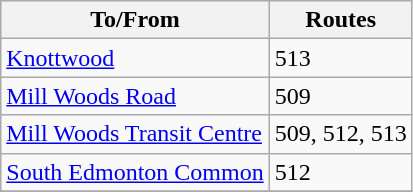<table class="wikitable mw-collapsible mw-collapsed" style="font-size: 100%" width=align=>
<tr>
<th>To/From</th>
<th>Routes</th>
</tr>
<tr>
<td><a href='#'>Knottwood</a></td>
<td>513</td>
</tr>
<tr>
<td><a href='#'>Mill Woods Road</a></td>
<td>509</td>
</tr>
<tr>
<td><a href='#'>Mill Woods Transit Centre</a></td>
<td>509, 512, 513</td>
</tr>
<tr>
<td><a href='#'>South Edmonton Common</a></td>
<td>512</td>
</tr>
<tr>
</tr>
</table>
